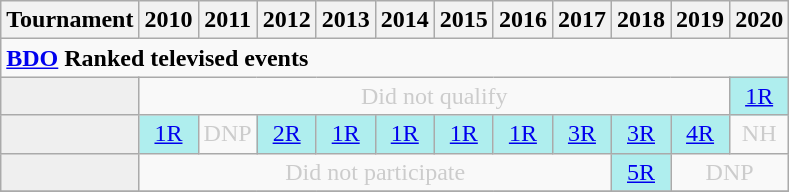<table class="wikitable" style="width:20%; margin:0">
<tr>
<th>Tournament</th>
<th>2010</th>
<th>2011</th>
<th>2012</th>
<th>2013</th>
<th>2014</th>
<th>2015</th>
<th>2016</th>
<th>2017</th>
<th>2018</th>
<th>2019</th>
<th>2020</th>
</tr>
<tr>
<td colspan="20" style="text-align:left"><strong><a href='#'>BDO</a> Ranked televised events</strong></td>
</tr>
<tr>
<td style="background:#efefef;"></td>
<td colspan="10" style="text-align:center; color:#ccc;">Did not qualify</td>
<td style="text-align:center; background:#afeeee;"><a href='#'>1R</a></td>
</tr>
<tr>
<td style="background:#efefef;"></td>
<td style="text-align:center; background:#afeeee;"><a href='#'>1R</a></td>
<td style="text-align:center; color:#ccc;">DNP</td>
<td style="text-align:center; background:#afeeee;"><a href='#'>2R</a></td>
<td style="text-align:center; background:#afeeee;"><a href='#'>1R</a></td>
<td style="text-align:center; background:#afeeee;"><a href='#'>1R</a></td>
<td style="text-align:center; background:#afeeee;"><a href='#'>1R</a></td>
<td style="text-align:center; background:#afeeee;"><a href='#'>1R</a></td>
<td style="text-align:center; background:#afeeee;"><a href='#'>3R</a></td>
<td style="text-align:center; background:#afeeee;"><a href='#'>3R</a></td>
<td style="text-align:center; background:#afeeee;"><a href='#'>4R</a></td>
<td style="text-align:center; color:#ccc;">NH</td>
</tr>
<tr>
<td style="background:#efefef;"></td>
<td colspan="8" style="text-align:center; color:#ccc;">Did not participate</td>
<td style="text-align:center; background:#afeeee;"><a href='#'>5R</a></td>
<td colspan="2" style="text-align:center; color:#ccc;">DNP</td>
</tr>
<tr>
</tr>
</table>
